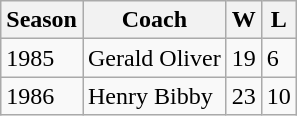<table class="wikitable">
<tr>
<th>Season</th>
<th>Coach</th>
<th>W</th>
<th>L</th>
</tr>
<tr>
<td>1985</td>
<td>Gerald Oliver</td>
<td>19</td>
<td>6</td>
</tr>
<tr>
<td>1986</td>
<td>Henry Bibby</td>
<td>23</td>
<td>10</td>
</tr>
</table>
